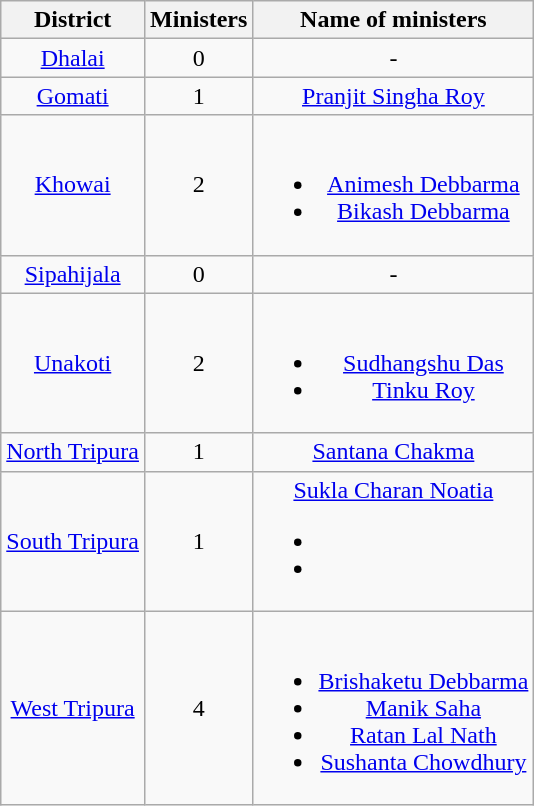<table class="wikitable sortable"style="text-align:center;">
<tr>
<th>District</th>
<th>Ministers</th>
<th>Name of ministers</th>
</tr>
<tr>
<td><a href='#'>Dhalai</a></td>
<td>0</td>
<td>-</td>
</tr>
<tr>
<td><a href='#'>Gomati</a></td>
<td>1</td>
<td><a href='#'>Pranjit Singha Roy</a></td>
</tr>
<tr>
<td><a href='#'>Khowai</a></td>
<td>2</td>
<td><br><ul><li><a href='#'>Animesh Debbarma</a></li><li><a href='#'>Bikash Debbarma</a></li></ul></td>
</tr>
<tr>
<td><a href='#'>Sipahijala</a></td>
<td>0</td>
<td>-</td>
</tr>
<tr>
<td><a href='#'>Unakoti</a></td>
<td>2</td>
<td><br><ul><li><a href='#'>Sudhangshu Das</a></li><li><a href='#'>Tinku Roy</a></li></ul></td>
</tr>
<tr>
<td><a href='#'>North Tripura</a></td>
<td>1</td>
<td><a href='#'>Santana Chakma</a></td>
</tr>
<tr>
<td><a href='#'>South Tripura</a></td>
<td>1</td>
<td><a href='#'>Sukla Charan Noatia</a><br><ul><li></li><li></li></ul></td>
</tr>
<tr>
<td><a href='#'>West Tripura</a></td>
<td>4</td>
<td><br><ul><li><a href='#'>Brishaketu Debbarma</a></li><li><a href='#'>Manik Saha</a></li><li><a href='#'>Ratan Lal Nath</a></li><li><a href='#'>Sushanta Chowdhury</a></li></ul></td>
</tr>
</table>
